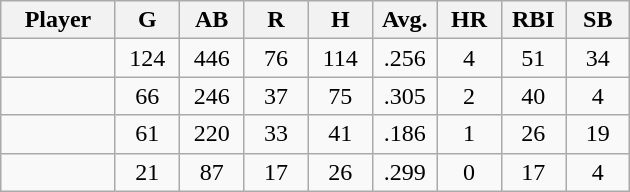<table class="wikitable sortable">
<tr>
<th bgcolor="#DDDDFF" width="16%">Player</th>
<th bgcolor="#DDDDFF" width="9%">G</th>
<th bgcolor="#DDDDFF" width="9%">AB</th>
<th bgcolor="#DDDDFF" width="9%">R</th>
<th bgcolor="#DDDDFF" width="9%">H</th>
<th bgcolor="#DDDDFF" width="9%">Avg.</th>
<th bgcolor="#DDDDFF" width="9%">HR</th>
<th bgcolor="#DDDDFF" width="9%">RBI</th>
<th bgcolor="#DDDDFF" width="9%">SB</th>
</tr>
<tr align="center">
<td></td>
<td>124</td>
<td>446</td>
<td>76</td>
<td>114</td>
<td>.256</td>
<td>4</td>
<td>51</td>
<td>34</td>
</tr>
<tr align="center">
<td></td>
<td>66</td>
<td>246</td>
<td>37</td>
<td>75</td>
<td>.305</td>
<td>2</td>
<td>40</td>
<td>4</td>
</tr>
<tr align="center">
<td></td>
<td>61</td>
<td>220</td>
<td>33</td>
<td>41</td>
<td>.186</td>
<td>1</td>
<td>26</td>
<td>19</td>
</tr>
<tr align="center">
<td></td>
<td>21</td>
<td>87</td>
<td>17</td>
<td>26</td>
<td>.299</td>
<td>0</td>
<td>17</td>
<td>4</td>
</tr>
</table>
